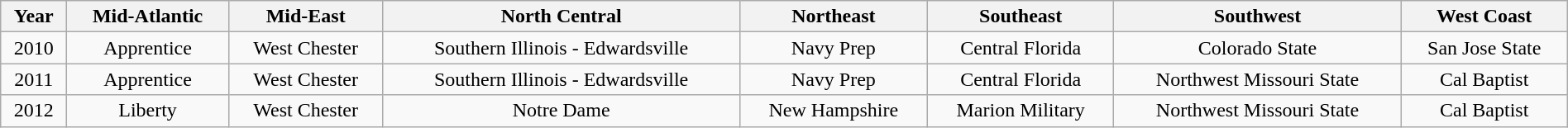<table class="wikitable" style="width:100%; text-align:center;">
<tr>
<th>Year</th>
<th>Mid-Atlantic</th>
<th>Mid-East</th>
<th>North Central</th>
<th>Northeast</th>
<th>Southeast</th>
<th>Southwest</th>
<th>West Coast</th>
</tr>
<tr>
<td>2010</td>
<td>Apprentice</td>
<td>West Chester</td>
<td>Southern Illinois - Edwardsville</td>
<td>Navy Prep</td>
<td>Central Florida</td>
<td>Colorado State</td>
<td>San Jose State</td>
</tr>
<tr>
<td>2011</td>
<td>Apprentice</td>
<td>West Chester</td>
<td>Southern Illinois - Edwardsville</td>
<td>Navy Prep</td>
<td>Central Florida</td>
<td>Northwest Missouri State</td>
<td>Cal Baptist</td>
</tr>
<tr>
<td>2012</td>
<td>Liberty</td>
<td>West Chester</td>
<td>Notre Dame</td>
<td>New Hampshire</td>
<td>Marion Military</td>
<td>Northwest Missouri State</td>
<td>Cal Baptist</td>
</tr>
</table>
